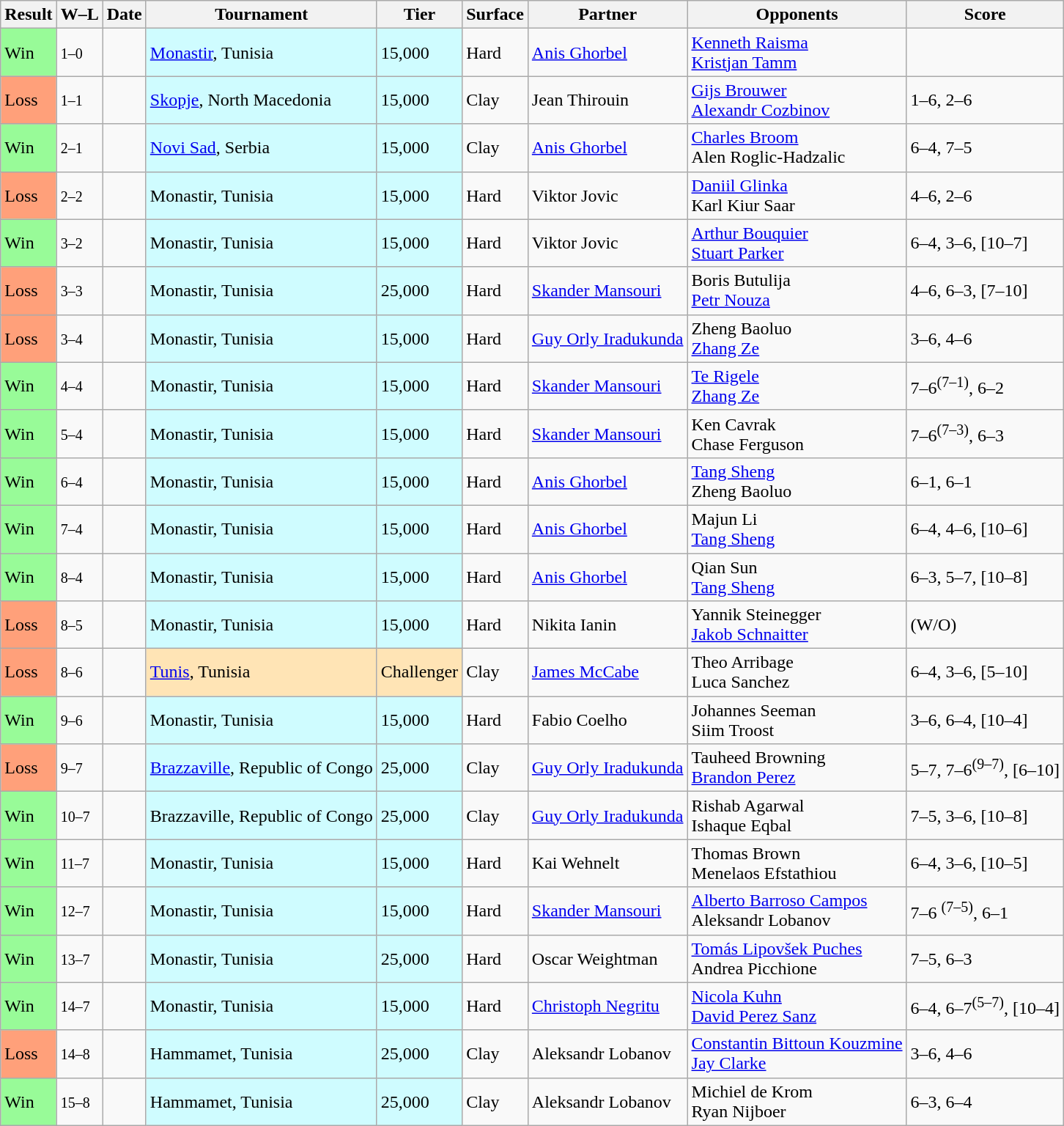<table class="sortable wikitable">
<tr>
<th>Result</th>
<th class="unsortable">W–L</th>
<th>Date</th>
<th>Tournament</th>
<th>Tier</th>
<th>Surface</th>
<th>Partner</th>
<th>Opponents</th>
<th class="unsortable">Score</th>
</tr>
<tr>
<td bgcolor=98FB98>Win</td>
<td><small>1–0</small></td>
<td></td>
<td style="background:#cffcff;"><a href='#'>Monastir</a>, Tunisia</td>
<td style="background:#cffcff;">15,000</td>
<td>Hard</td>
<td> <a href='#'>Anis Ghorbel</a></td>
<td> <a href='#'>Kenneth Raisma</a><br> <a href='#'>Kristjan Tamm</a></td>
<td></td>
</tr>
<tr>
<td bgcolor=FFA07A>Loss</td>
<td><small>1–1</small></td>
<td></td>
<td style="background:#cffcff;"><a href='#'>Skopje</a>, North Macedonia</td>
<td style="background:#cffcff;">15,000</td>
<td>Clay</td>
<td> Jean Thirouin</td>
<td> <a href='#'>Gijs Brouwer</a><br> <a href='#'>Alexandr Cozbinov</a></td>
<td>1–6, 2–6</td>
</tr>
<tr>
<td bgcolor=98FB98>Win</td>
<td><small>2–1</small></td>
<td></td>
<td style="background:#cffcff;"><a href='#'>Novi Sad</a>, Serbia</td>
<td style="background:#cffcff;">15,000</td>
<td>Clay</td>
<td> <a href='#'>Anis Ghorbel</a></td>
<td> <a href='#'>Charles Broom</a><br> Alen Roglic-Hadzalic</td>
<td>6–4, 7–5</td>
</tr>
<tr>
<td bgcolor=FFA07A>Loss</td>
<td><small>2–2</small></td>
<td></td>
<td style="background:#cffcff;">Monastir, Tunisia</td>
<td style="background:#cffcff;">15,000</td>
<td>Hard</td>
<td> Viktor Jovic</td>
<td> <a href='#'>Daniil Glinka</a><br> Karl Kiur Saar</td>
<td>4–6, 2–6</td>
</tr>
<tr>
<td bgcolor=98FB98>Win</td>
<td><small>3–2</small></td>
<td></td>
<td style="background:#cffcff;">Monastir, Tunisia</td>
<td style="background:#cffcff;">15,000</td>
<td>Hard</td>
<td> Viktor Jovic</td>
<td> <a href='#'>Arthur Bouquier</a><br> <a href='#'>Stuart Parker</a></td>
<td>6–4, 3–6, [10–7]</td>
</tr>
<tr>
<td bgcolor=FFA07A>Loss</td>
<td><small>3–3</small></td>
<td></td>
<td style="background:#cffcff;">Monastir, Tunisia</td>
<td style="background:#cffcff;">25,000</td>
<td>Hard</td>
<td> <a href='#'>Skander Mansouri</a></td>
<td> Boris Butulija<br> <a href='#'>Petr Nouza</a></td>
<td>4–6, 6–3, [7–10]</td>
</tr>
<tr>
<td bgcolor=FFA07A>Loss</td>
<td><small>3–4</small></td>
<td></td>
<td style="background:#cffcff;">Monastir, Tunisia</td>
<td style="background:#cffcff;">15,000</td>
<td>Hard</td>
<td> <a href='#'>Guy Orly Iradukunda</a></td>
<td> Zheng Baoluo<br> <a href='#'>Zhang Ze</a></td>
<td>3–6, 4–6</td>
</tr>
<tr>
<td bgcolor=98FB98>Win</td>
<td><small>4–4</small></td>
<td></td>
<td style="background:#cffcff;">Monastir, Tunisia</td>
<td style="background:#cffcff;">15,000</td>
<td>Hard</td>
<td> <a href='#'>Skander Mansouri</a></td>
<td> <a href='#'>Te Rigele</a><br> <a href='#'>Zhang Ze</a></td>
<td>7–6<sup>(7–1)</sup>, 6–2</td>
</tr>
<tr>
<td bgcolor=98FB98>Win</td>
<td><small>5–4</small></td>
<td></td>
<td style="background:#cffcff;">Monastir, Tunisia</td>
<td style="background:#cffcff;">15,000</td>
<td>Hard</td>
<td> <a href='#'>Skander Mansouri</a></td>
<td> Ken Cavrak<br> Chase Ferguson</td>
<td>7–6<sup>(7–3)</sup>, 6–3</td>
</tr>
<tr>
<td bgcolor=98FB98>Win</td>
<td><small>6–4</small></td>
<td></td>
<td style="background:#cffcff;">Monastir, Tunisia</td>
<td style="background:#cffcff;">15,000</td>
<td>Hard</td>
<td> <a href='#'>Anis Ghorbel</a></td>
<td> <a href='#'>Tang Sheng</a><br> Zheng Baoluo</td>
<td>6–1, 6–1</td>
</tr>
<tr>
<td bgcolor=98FB98>Win</td>
<td><small>7–4</small></td>
<td></td>
<td style="background:#cffcff;">Monastir, Tunisia</td>
<td style="background:#cffcff;">15,000</td>
<td>Hard</td>
<td> <a href='#'>Anis Ghorbel</a></td>
<td> Majun Li<br> <a href='#'>Tang Sheng</a></td>
<td>6–4, 4–6, [10–6]</td>
</tr>
<tr>
<td bgcolor=98FB98>Win</td>
<td><small>8–4</small></td>
<td></td>
<td style="background:#cffcff;">Monastir, Tunisia</td>
<td style="background:#cffcff;">15,000</td>
<td>Hard</td>
<td> <a href='#'>Anis Ghorbel</a></td>
<td> Qian Sun<br> <a href='#'>Tang Sheng</a></td>
<td>6–3, 5–7, [10–8]</td>
</tr>
<tr>
<td bgcolor=FFA07A>Loss</td>
<td><small>8–5</small></td>
<td></td>
<td style="background:#cffcff;">Monastir, Tunisia</td>
<td style="background:#cffcff;">15,000</td>
<td>Hard</td>
<td> Nikita Ianin</td>
<td> Yannik Steinegger<br> <a href='#'>Jakob Schnaitter</a></td>
<td>(W/O)</td>
</tr>
<tr>
<td bgcolor=FFA07A>Loss</td>
<td><small>8–6</small></td>
<td><a href='#'></a></td>
<td style="background:moccasin;"><a href='#'>Tunis</a>, Tunisia</td>
<td style="background:moccasin;">Challenger</td>
<td>Clay</td>
<td> <a href='#'>James McCabe</a></td>
<td> Theo Arribage<br> Luca Sanchez</td>
<td>6–4, 3–6, [5–10]</td>
</tr>
<tr>
<td bgcolor=98FB98>Win</td>
<td><small>9–6</small></td>
<td></td>
<td style="background:#cffcff;">Monastir, Tunisia</td>
<td style="background:#cffcff;">15,000</td>
<td>Hard</td>
<td> Fabio Coelho</td>
<td> Johannes Seeman <br> Siim Troost</td>
<td>3–6, 6–4, [10–4]</td>
</tr>
<tr>
<td bgcolor=FFA07A>Loss</td>
<td><small>9–7</small></td>
<td></td>
<td style="background:#cffcff;"><a href='#'>Brazzaville</a>, Republic of Congo</td>
<td style="background:#cffcff;">25,000</td>
<td>Clay</td>
<td> <a href='#'>Guy Orly Iradukunda</a></td>
<td> Tauheed Browning <br> <a href='#'>Brandon Perez</a></td>
<td>5–7, 7–6<sup>(9–7)</sup>, [6–10]</td>
</tr>
<tr>
<td bgcolor=98FB98>Win</td>
<td><small>10–7</small></td>
<td></td>
<td style="background:#cffcff;">Brazzaville, Republic of Congo</td>
<td style="background:#cffcff;">25,000</td>
<td>Clay</td>
<td> <a href='#'>Guy Orly Iradukunda</a></td>
<td> Rishab Agarwal <br> Ishaque Eqbal</td>
<td>7–5, 3–6, [10–8]</td>
</tr>
<tr>
<td bgcolor=98FB98>Win</td>
<td><small>11–7</small></td>
<td></td>
<td style="background:#cffcff;">Monastir, Tunisia</td>
<td style="background:#cffcff;">15,000</td>
<td>Hard</td>
<td> Kai Wehnelt</td>
<td> Thomas Brown <br> Menelaos Efstathiou</td>
<td>6–4, 3–6, [10–5]</td>
</tr>
<tr>
<td bgcolor=98FB98>Win</td>
<td><small>12–7</small></td>
<td></td>
<td style="background:#cffcff;">Monastir, Tunisia</td>
<td style="background:#cffcff;">15,000</td>
<td>Hard</td>
<td> <a href='#'>Skander Mansouri</a></td>
<td> <a href='#'>Alberto Barroso Campos</a> <br> Aleksandr Lobanov</td>
<td>7–6 <sup>(7–5)</sup>, 6–1</td>
</tr>
<tr>
<td bgcolor=98FB98>Win</td>
<td><small>13–7</small></td>
<td></td>
<td style="background:#cffcff;">Monastir, Tunisia</td>
<td style="background:#cffcff;">25,000</td>
<td>Hard</td>
<td> Oscar Weightman</td>
<td> <a href='#'>Tomás Lipovšek Puches</a> <br> Andrea Picchione</td>
<td>7–5, 6–3</td>
</tr>
<tr>
<td bgcolor=98FB98>Win</td>
<td><small>14–7</small></td>
<td></td>
<td style="background:#cffcff;">Monastir, Tunisia</td>
<td style="background:#cffcff;">15,000</td>
<td>Hard</td>
<td> <a href='#'>Christoph Negritu</a></td>
<td> <a href='#'>Nicola Kuhn</a> <br> <a href='#'>David Perez Sanz</a></td>
<td>6–4, 6–7<sup>(5–7)</sup>, [10–4]</td>
</tr>
<tr>
<td bgcolor=FFA07A>Loss</td>
<td><small>14–8</small></td>
<td></td>
<td style="background:#cffcff;">Hammamet, Tunisia</td>
<td style="background:#cffcff;">25,000</td>
<td>Clay</td>
<td> Aleksandr Lobanov</td>
<td> <a href='#'>Constantin Bittoun Kouzmine</a> <br> <a href='#'>Jay Clarke</a></td>
<td>3–6, 4–6</td>
</tr>
<tr>
<td bgcolor=98FB98>Win</td>
<td><small>15–8</small></td>
<td></td>
<td style="background:#cffcff;">Hammamet, Tunisia</td>
<td style="background:#cffcff;">25,000</td>
<td>Clay</td>
<td> Aleksandr Lobanov</td>
<td> Michiel de Krom <br> Ryan Nijboer</td>
<td>6–3, 6–4</td>
</tr>
</table>
